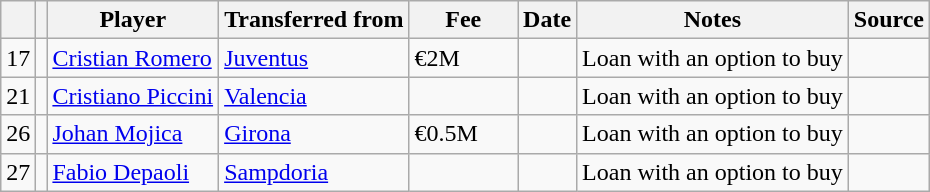<table class="wikitable plainrowheaders sortable">
<tr>
<th></th>
<th></th>
<th scope=col>Player</th>
<th>Transferred from</th>
<th !scope=col; style="width: 65px;">Fee</th>
<th scope=col>Date</th>
<th scope=col>Notes</th>
<th scope=col>Source</th>
</tr>
<tr>
<td align=center>17</td>
<td align=center></td>
<td> <a href='#'>Cristian Romero</a></td>
<td><a href='#'>Juventus</a></td>
<td>€2M</td>
<td></td>
<td align=center>Loan with an option to buy </td>
<td></td>
</tr>
<tr>
<td align=center>21</td>
<td align=center></td>
<td> <a href='#'>Cristiano Piccini</a></td>
<td><a href='#'>Valencia</a></td>
<td></td>
<td></td>
<td align=center>Loan with an option to buy</td>
<td></td>
</tr>
<tr>
<td align=center>26</td>
<td align=center></td>
<td> <a href='#'>Johan Mojica</a></td>
<td><a href='#'>Girona</a></td>
<td>€0.5M</td>
<td></td>
<td align=center>Loan with an option to buy</td>
<td></td>
</tr>
<tr>
<td align=center>27</td>
<td align=center></td>
<td> <a href='#'>Fabio Depaoli</a></td>
<td><a href='#'>Sampdoria</a></td>
<td></td>
<td></td>
<td align=center>Loan with an option to buy</td>
<td></td>
</tr>
</table>
